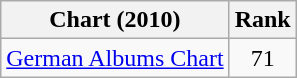<table class="wikitable">
<tr>
<th>Chart (2010)</th>
<th>Rank</th>
</tr>
<tr>
<td><a href='#'>German Albums Chart</a></td>
<td style="text-align:center;">71</td>
</tr>
</table>
